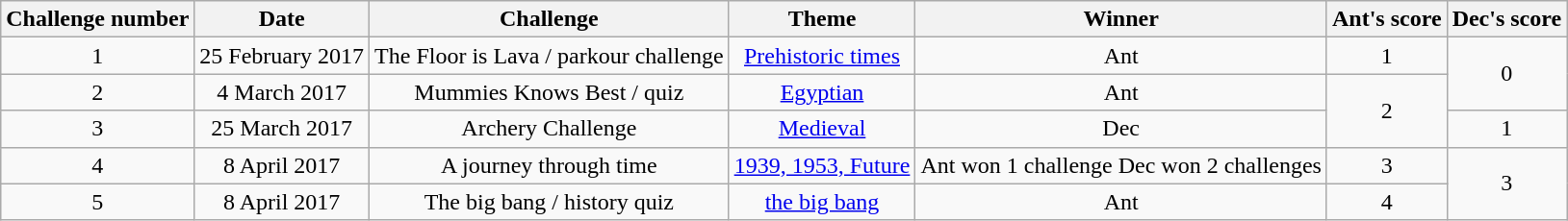<table class="wikitable" style="text-align:center">
<tr>
<th>Challenge number</th>
<th>Date</th>
<th>Challenge</th>
<th>Theme</th>
<th>Winner</th>
<th>Ant's score</th>
<th>Dec's score</th>
</tr>
<tr>
<td>1</td>
<td>25 February 2017</td>
<td>The Floor is Lava / parkour challenge</td>
<td><a href='#'>Prehistoric times</a></td>
<td>Ant</td>
<td>1</td>
<td rowspan=2>0</td>
</tr>
<tr>
<td>2</td>
<td>4 March 2017</td>
<td>Mummies Knows Best / quiz</td>
<td><a href='#'>Egyptian</a></td>
<td>Ant</td>
<td rowspan=2>2</td>
</tr>
<tr>
<td>3</td>
<td>25 March 2017</td>
<td>Archery Challenge</td>
<td><a href='#'>Medieval</a></td>
<td>Dec</td>
<td>1</td>
</tr>
<tr>
<td>4</td>
<td>8 April 2017</td>
<td>A journey through time</td>
<td><a href='#'>1939, 1953, Future </a></td>
<td>Ant won 1 challenge Dec won 2 challenges</td>
<td>3</td>
<td rowspan=2>3</td>
</tr>
<tr>
<td>5</td>
<td>8 April 2017</td>
<td>The big bang / history quiz</td>
<td><a href='#'>the big bang </a></td>
<td>Ant</td>
<td>4</td>
</tr>
</table>
